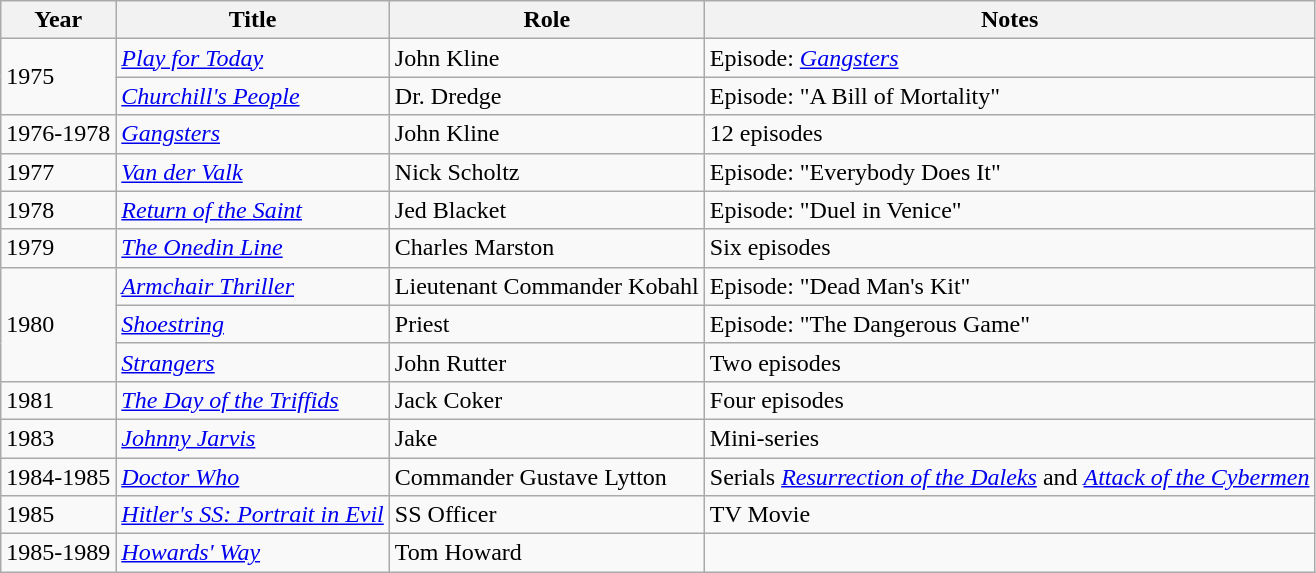<table class="wikitable">
<tr>
<th>Year</th>
<th>Title</th>
<th>Role</th>
<th>Notes</th>
</tr>
<tr>
<td rowspan="2">1975</td>
<td><em><a href='#'>Play for Today</a></em></td>
<td>John Kline</td>
<td>Episode: <em><a href='#'>Gangsters</a></em></td>
</tr>
<tr>
<td><em><a href='#'>Churchill's People</a></em></td>
<td>Dr. Dredge</td>
<td>Episode: "A Bill of Mortality"</td>
</tr>
<tr>
<td>1976-1978</td>
<td><a href='#'><em>Gangsters</em></a></td>
<td>John Kline</td>
<td>12 episodes</td>
</tr>
<tr>
<td>1977</td>
<td><em><a href='#'>Van der Valk</a></em></td>
<td>Nick Scholtz</td>
<td>Episode: "Everybody Does It"</td>
</tr>
<tr>
<td>1978</td>
<td><em><a href='#'>Return of the Saint</a></em></td>
<td>Jed Blacket</td>
<td>Episode: "Duel in Venice"</td>
</tr>
<tr>
<td>1979</td>
<td><em><a href='#'>The Onedin Line</a></em></td>
<td>Charles Marston</td>
<td>Six episodes</td>
</tr>
<tr>
<td rowspan="3">1980</td>
<td><em><a href='#'>Armchair Thriller</a></em></td>
<td>Lieutenant Commander Kobahl</td>
<td>Episode: "Dead Man's Kit"</td>
</tr>
<tr>
<td><a href='#'><em>Shoestring</em></a></td>
<td>Priest</td>
<td>Episode: "The Dangerous Game"</td>
</tr>
<tr>
<td><a href='#'><em>Strangers</em></a></td>
<td>John Rutter</td>
<td>Two episodes</td>
</tr>
<tr>
<td>1981</td>
<td><a href='#'><em>The Day of the Triffids</em></a></td>
<td>Jack Coker</td>
<td>Four episodes</td>
</tr>
<tr>
<td>1983</td>
<td><em><a href='#'>Johnny Jarvis</a></em></td>
<td>Jake</td>
<td>Mini-series</td>
</tr>
<tr>
<td>1984-1985</td>
<td><em><a href='#'>Doctor Who</a></em></td>
<td>Commander Gustave Lytton</td>
<td>Serials <a href='#'><em>Resurrection of the Daleks</em></a> and <a href='#'><em>Attack of the Cybermen</em></a></td>
</tr>
<tr>
<td>1985</td>
<td><em><a href='#'>Hitler's SS: Portrait in Evil</a></em></td>
<td>SS Officer</td>
<td>TV Movie</td>
</tr>
<tr>
<td>1985-1989</td>
<td><em><a href='#'>Howards' Way</a></em></td>
<td>Tom Howard</td>
<td></td>
</tr>
</table>
